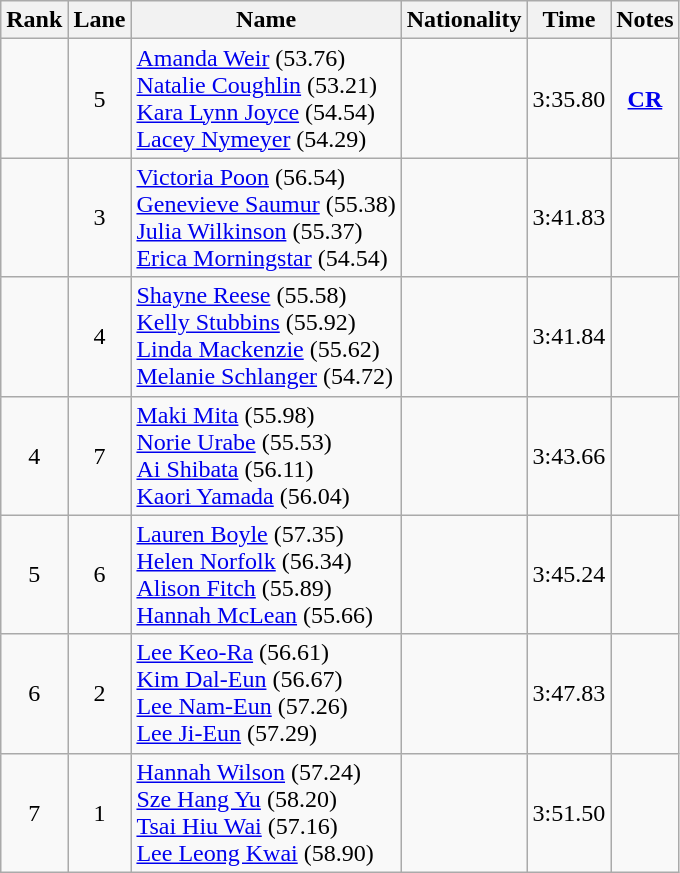<table class="wikitable sortable" style="text-align:center">
<tr>
<th>Rank</th>
<th>Lane</th>
<th>Name</th>
<th>Nationality</th>
<th>Time</th>
<th>Notes</th>
</tr>
<tr>
<td></td>
<td>5</td>
<td align=left><a href='#'>Amanda Weir</a> (53.76) <br><a href='#'>Natalie Coughlin</a> (53.21) <br><a href='#'>Kara Lynn Joyce</a> (54.54) <br><a href='#'>Lacey Nymeyer</a> (54.29)</td>
<td align=left></td>
<td>3:35.80</td>
<td><strong><a href='#'>CR</a></strong></td>
</tr>
<tr>
<td></td>
<td>3</td>
<td align=left><a href='#'>Victoria Poon</a> (56.54) <br><a href='#'>Genevieve Saumur</a> (55.38) <br><a href='#'>Julia Wilkinson</a> (55.37) <br><a href='#'>Erica Morningstar</a> (54.54)</td>
<td align=left></td>
<td>3:41.83</td>
<td></td>
</tr>
<tr>
<td></td>
<td>4</td>
<td align=left><a href='#'>Shayne Reese</a> (55.58) <br><a href='#'>Kelly Stubbins</a> (55.92) <br><a href='#'>Linda Mackenzie</a> (55.62) <br><a href='#'>Melanie Schlanger</a> (54.72)</td>
<td align=left></td>
<td>3:41.84</td>
<td></td>
</tr>
<tr>
<td>4</td>
<td>7</td>
<td align=left><a href='#'>Maki Mita</a> (55.98) <br> <a href='#'>Norie Urabe</a> (55.53) <br> <a href='#'>Ai Shibata</a> (56.11) <br> <a href='#'>Kaori Yamada</a> (56.04)</td>
<td align=left></td>
<td>3:43.66</td>
<td></td>
</tr>
<tr>
<td>5</td>
<td>6</td>
<td align=left><a href='#'>Lauren Boyle</a> (57.35) <br> <a href='#'>Helen Norfolk</a> (56.34) <br> <a href='#'>Alison Fitch</a> (55.89) <br> <a href='#'>Hannah McLean</a> (55.66)</td>
<td align=left></td>
<td>3:45.24</td>
<td></td>
</tr>
<tr>
<td>6</td>
<td>2</td>
<td align=left><a href='#'>Lee Keo-Ra</a> (56.61) <br><a href='#'>Kim Dal-Eun</a> (56.67) <br><a href='#'>Lee Nam-Eun</a> (57.26) <br><a href='#'>Lee Ji-Eun</a> (57.29)</td>
<td align=left></td>
<td>3:47.83</td>
<td></td>
</tr>
<tr>
<td>7</td>
<td>1</td>
<td align=left><a href='#'>Hannah Wilson</a> (57.24) <br><a href='#'>Sze Hang Yu</a> (58.20) <br><a href='#'>Tsai Hiu Wai</a> (57.16) <br><a href='#'>Lee Leong Kwai</a> (58.90)</td>
<td align=left></td>
<td>3:51.50</td>
<td></td>
</tr>
</table>
